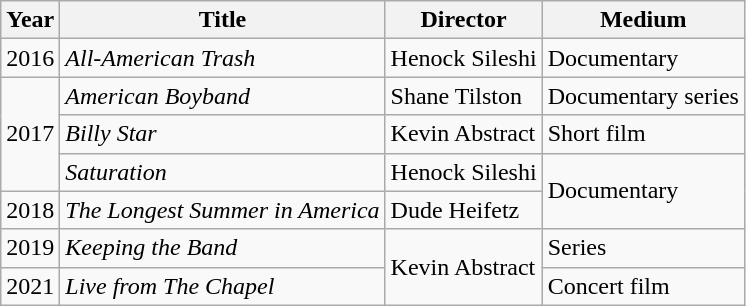<table class="wikitable">
<tr>
<th>Year</th>
<th>Title</th>
<th>Director</th>
<th>Medium</th>
</tr>
<tr>
<td>2016</td>
<td><em>All-American Trash</em></td>
<td>Henock Sileshi</td>
<td>Documentary</td>
</tr>
<tr>
<td rowspan="3">2017</td>
<td><em>American Boyband</em></td>
<td>Shane Tilston</td>
<td>Documentary series</td>
</tr>
<tr>
<td><em>Billy Star</em></td>
<td>Kevin Abstract</td>
<td>Short film</td>
</tr>
<tr>
<td><em>Saturation</em></td>
<td>Henock Sileshi</td>
<td rowspan="2">Documentary</td>
</tr>
<tr>
<td>2018</td>
<td><em>The Longest Summer in America</em></td>
<td>Dude Heifetz</td>
</tr>
<tr>
<td>2019</td>
<td><em>Keeping the Band</em></td>
<td rowspan="2">Kevin Abstract</td>
<td>Series</td>
</tr>
<tr>
<td>2021</td>
<td><em>Live from The Chapel</em></td>
<td>Concert film</td>
</tr>
</table>
